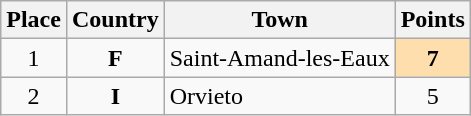<table class="wikitable sortable">
<tr>
<th>Place</th>
<th>Country</th>
<th>Town</th>
<th>Points</th>
</tr>
<tr>
<td align="center">1</td>
<td align="center"><strong>F</strong></td>
<td>Saint-Amand-les-Eaux</td>
<td align="center" style="font-weight:bold; background:NavajoWhite;">7</td>
</tr>
<tr>
<td align="center">2</td>
<td align="center"><strong>I</strong></td>
<td>Orvieto</td>
<td align="center">5</td>
</tr>
</table>
